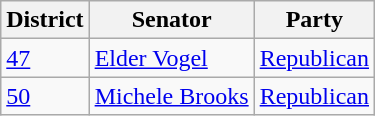<table class="wikitable">
<tr>
<th>District</th>
<th>Senator</th>
<th>Party</th>
</tr>
<tr>
<td><a href='#'>47</a></td>
<td><a href='#'>Elder Vogel</a></td>
<td><a href='#'>Republican</a></td>
</tr>
<tr>
<td><a href='#'>50</a></td>
<td><a href='#'>Michele Brooks</a></td>
<td><a href='#'>Republican</a></td>
</tr>
</table>
